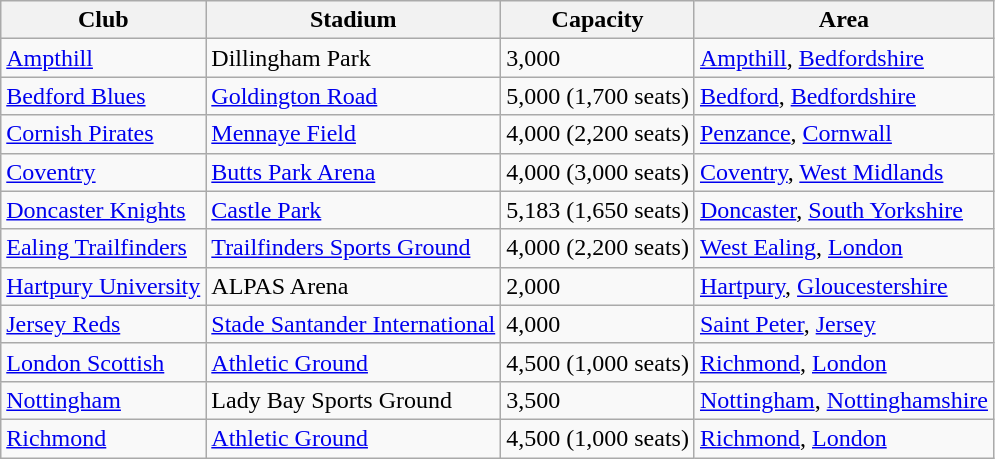<table class="wikitable sortable">
<tr>
<th>Club</th>
<th>Stadium</th>
<th>Capacity</th>
<th>Area</th>
</tr>
<tr>
<td><a href='#'>Ampthill</a></td>
<td>Dillingham Park</td>
<td>3,000</td>
<td><a href='#'>Ampthill</a>, <a href='#'>Bedfordshire</a></td>
</tr>
<tr>
<td><a href='#'>Bedford Blues</a></td>
<td><a href='#'>Goldington Road</a></td>
<td>5,000 (1,700 seats)</td>
<td><a href='#'>Bedford</a>, <a href='#'>Bedfordshire</a></td>
</tr>
<tr>
<td><a href='#'>Cornish Pirates</a></td>
<td><a href='#'>Mennaye Field</a></td>
<td>4,000 (2,200 seats)</td>
<td><a href='#'>Penzance</a>, <a href='#'>Cornwall</a></td>
</tr>
<tr>
<td><a href='#'>Coventry</a></td>
<td><a href='#'>Butts Park Arena</a></td>
<td>4,000 (3,000 seats)</td>
<td><a href='#'>Coventry</a>, <a href='#'>West Midlands</a></td>
</tr>
<tr>
<td><a href='#'>Doncaster Knights</a></td>
<td><a href='#'>Castle Park</a></td>
<td>5,183 (1,650 seats)</td>
<td><a href='#'>Doncaster</a>, <a href='#'>South Yorkshire</a></td>
</tr>
<tr>
<td><a href='#'>Ealing Trailfinders</a></td>
<td><a href='#'>Trailfinders Sports Ground</a></td>
<td>4,000 (2,200 seats)</td>
<td><a href='#'>West Ealing</a>, <a href='#'>London</a></td>
</tr>
<tr>
<td><a href='#'>Hartpury University</a></td>
<td>ALPAS Arena</td>
<td>2,000</td>
<td><a href='#'>Hartpury</a>, <a href='#'>Gloucestershire</a></td>
</tr>
<tr>
<td><a href='#'>Jersey Reds</a></td>
<td><a href='#'>Stade Santander International</a></td>
<td>4,000</td>
<td><a href='#'>Saint Peter</a>, <a href='#'>Jersey</a></td>
</tr>
<tr>
<td><a href='#'>London Scottish</a></td>
<td><a href='#'>Athletic Ground</a></td>
<td>4,500 (1,000 seats)</td>
<td><a href='#'>Richmond</a>, <a href='#'>London</a></td>
</tr>
<tr>
<td><a href='#'>Nottingham</a></td>
<td>Lady Bay Sports Ground</td>
<td>3,500</td>
<td><a href='#'>Nottingham</a>, <a href='#'>Nottinghamshire</a></td>
</tr>
<tr>
<td><a href='#'>Richmond</a></td>
<td><a href='#'>Athletic Ground</a></td>
<td>4,500 (1,000 seats)</td>
<td><a href='#'>Richmond</a>, <a href='#'>London</a></td>
</tr>
</table>
